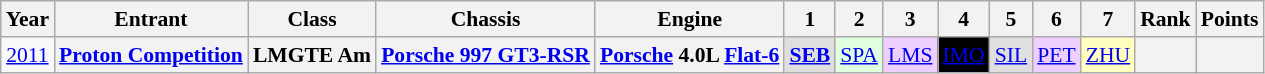<table class="wikitable" style="text-align:center; font-size:90%">
<tr>
<th>Year</th>
<th>Entrant</th>
<th>Class</th>
<th>Chassis</th>
<th>Engine</th>
<th>1</th>
<th>2</th>
<th>3</th>
<th>4</th>
<th>5</th>
<th>6</th>
<th>7</th>
<th>Rank</th>
<th>Points</th>
</tr>
<tr>
<td><a href='#'>2011</a></td>
<th><a href='#'>Proton Competition</a></th>
<th>LMGTE Am</th>
<th><a href='#'>Porsche 997 GT3-RSR</a></th>
<th><a href='#'>Porsche</a> 4.0L <a href='#'>Flat-6</a></th>
<td style="background:#DFDFDF;"><strong><a href='#'>SEB</a></strong><br></td>
<td style="background:#DFFFDF;"><a href='#'>SPA</a><br></td>
<td style="background:#EFCFFF;"><a href='#'>LMS</a><br></td>
<td style="background:#000000;color:white"><a href='#'><span>IMO</span></a><br></td>
<td style="background:#DFDFDF;"><a href='#'>SIL</a><br></td>
<td style="background:#EFCFFF;"><a href='#'>PET</a><br></td>
<td style="background:#ffffbf;"><a href='#'>ZHU</a><br></td>
<th></th>
<th></th>
</tr>
</table>
